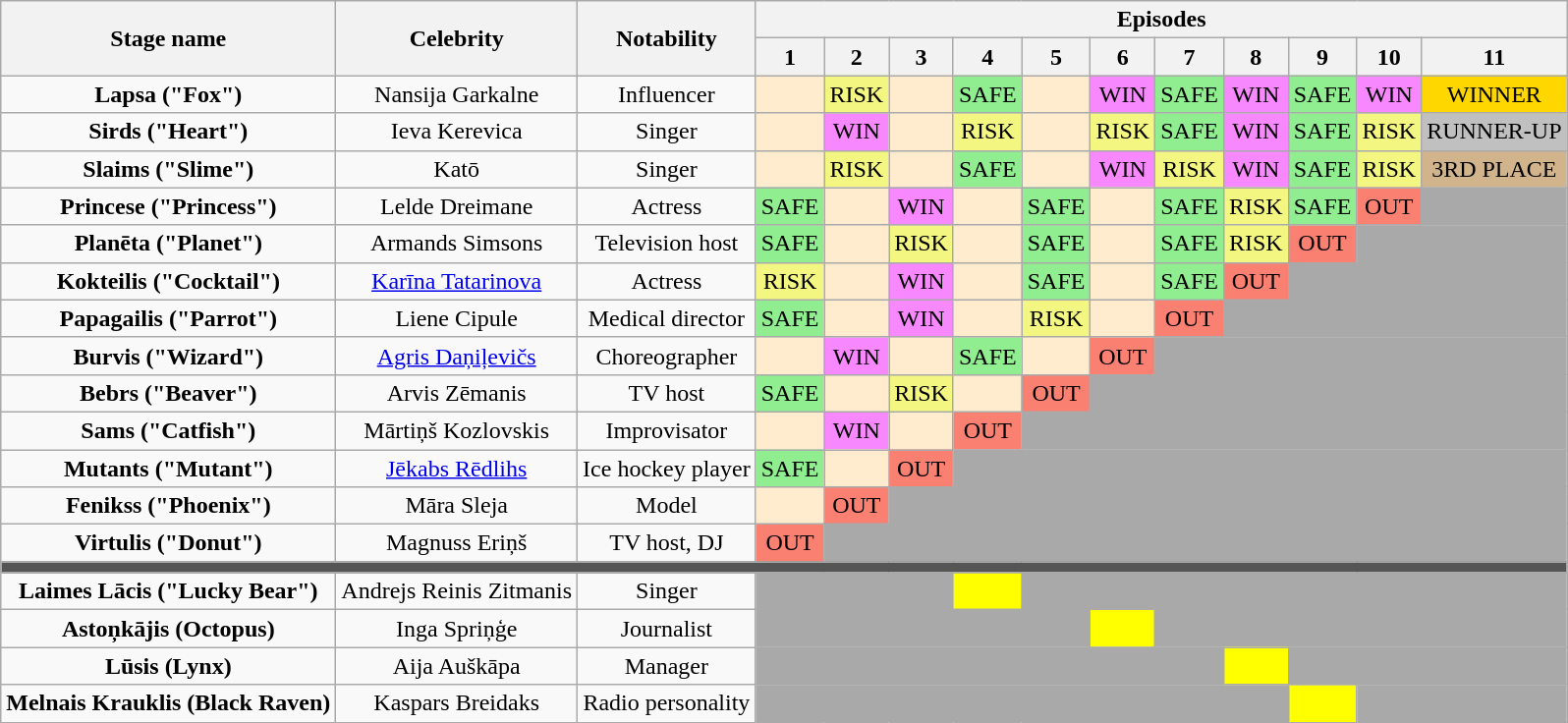<table class="wikitable" style="text-align:center; ">
<tr>
<th rowspan="2">Stage name</th>
<th rowspan="2">Celebrity</th>
<th rowspan="2">Notability</th>
<th colspan="11">Episodes</th>
</tr>
<tr>
<th>1</th>
<th>2</th>
<th>3</th>
<th>4</th>
<th>5</th>
<th>6</th>
<th>7</th>
<th>8</th>
<th>9</th>
<th>10</th>
<th>11</th>
</tr>
<tr>
<td><strong>Lapsa ("Fox")</strong></td>
<td>Nansija Garkalne</td>
<td>Influencer</td>
<td bgcolor="#FFEBCD"></td>
<td bgcolor="#F3F781">RISK</td>
<td bgcolor="#FFEBCD"></td>
<td bgcolor="lightgreen">SAFE</td>
<td bgcolor="#FFEBCD"></td>
<td bgcolor="#F888FD">WIN</td>
<td bgcolor="lightgreen">SAFE</td>
<td bgcolor="#F888FD">WIN</td>
<td bgcolor="lightgreen">SAFE</td>
<td bgcolor="#F888FD">WIN</td>
<td bgcolor=gold>WINNER</td>
</tr>
<tr>
<td><strong>Sirds ("Heart")</strong></td>
<td>Ieva Kerevica</td>
<td>Singer</td>
<td bgcolor="#FFEBCD"></td>
<td bgcolor="#F888FD">WIN</td>
<td bgcolor="#FFEBCD"></td>
<td bgcolor="#F3F781">RISK</td>
<td bgcolor="#FFEBCD"></td>
<td bgcolor="#F3F781">RISK</td>
<td bgcolor="lightgreen">SAFE</td>
<td bgcolor="#F888FD">WIN</td>
<td bgcolor="lightgreen">SAFE</td>
<td bgcolor="#F3F781">RISK</td>
<td bgcolor=silver>RUNNER-UP</td>
</tr>
<tr>
<td><strong>Slaims ("Slime")</strong></td>
<td>Katō</td>
<td>Singer</td>
<td bgcolor="#FFEBCD"></td>
<td bgcolor="#F3F781">RISK</td>
<td bgcolor="#FFEBCD"></td>
<td bgcolor="lightgreen">SAFE</td>
<td bgcolor="#FFEBCD"></td>
<td bgcolor="#F888FD">WIN</td>
<td bgcolor="#F3F781">RISK</td>
<td bgcolor="#F888FD">WIN</td>
<td bgcolor="lightgreen">SAFE</td>
<td bgcolor="#F3F781">RISK</td>
<td bgcolor=tan>3RD PLACE</td>
</tr>
<tr>
<td><strong>Princese ("Princess")</strong></td>
<td>Lelde Dreimane</td>
<td>Actress</td>
<td bgcolor="lightgreen">SAFE</td>
<td bgcolor="#FFEBCD"></td>
<td bgcolor="#F888FD">WIN</td>
<td bgcolor="#FFEBCD"></td>
<td bgcolor="lightgreen">SAFE</td>
<td bgcolor="#FFEBCD"></td>
<td bgcolor="lightgreen">SAFE</td>
<td bgcolor="#F3F781">RISK</td>
<td bgcolor="lightgreen">SAFE</td>
<td bgcolor="salmon">OUT</td>
<td colspan="100%" bgcolor=darkgray></td>
</tr>
<tr>
<td><strong>Planēta ("Planet")</strong></td>
<td>Armands Simsons</td>
<td>Television host</td>
<td bgcolor="lightgreen">SAFE</td>
<td bgcolor="#FFEBCD"></td>
<td bgcolor="#F3F781">RISK</td>
<td bgcolor="#FFEBCD"></td>
<td bgcolor="lightgreen">SAFE</td>
<td bgcolor="#FFEBCD"></td>
<td bgcolor="lightgreen">SAFE</td>
<td bgcolor="#F3F781">RISK</td>
<td bgcolor="salmon">OUT</td>
<td colspan="100%" bgcolor=darkgray></td>
</tr>
<tr>
<td><strong>Kokteilis ("Cocktail")</strong></td>
<td><a href='#'>Karīna Tatarinova</a></td>
<td>Actress</td>
<td bgcolor="#F3F781">RISK</td>
<td bgcolor="#FFEBCD"></td>
<td bgcolor="#F888FD">WIN</td>
<td bgcolor="#FFEBCD"></td>
<td bgcolor="lightgreen">SAFE</td>
<td bgcolor="#FFEBCD"></td>
<td bgcolor="lightgreen">SAFE</td>
<td bgcolor="salmon">OUT</td>
<td colspan="100%" bgcolor=darkgray></td>
</tr>
<tr>
<td><strong>Papagailis ("Parrot")</strong></td>
<td>Liene Cipule</td>
<td>Medical director</td>
<td bgcolor="lightgreen">SAFE</td>
<td bgcolor="#FFEBCD"></td>
<td bgcolor="#F888FD">WIN</td>
<td bgcolor="#FFEBCD"></td>
<td bgcolor="#F3F781">RISK</td>
<td bgcolor="#FFEBCD"></td>
<td bgcolor="salmon">OUT</td>
<td colspan="100%" bgcolor=darkgray></td>
</tr>
<tr>
<td><strong>Burvis ("Wizard")</strong></td>
<td><a href='#'>Agris Daņiļevičs</a></td>
<td>Choreographer</td>
<td bgcolor="#FFEBCD"></td>
<td bgcolor="#F888FD">WIN</td>
<td bgcolor="#FFEBCD"></td>
<td bgcolor="lightgreen">SAFE</td>
<td bgcolor="#FFEBCD"></td>
<td bgcolor="salmon">OUT</td>
<td colspan="100%" bgcolor=darkgray></td>
</tr>
<tr>
<td><strong>Bebrs ("Beaver")</strong></td>
<td>Arvis Zēmanis</td>
<td>TV host</td>
<td bgcolor="lightgreen">SAFE</td>
<td bgcolor="#FFEBCD"></td>
<td bgcolor="#F3F781">RISK</td>
<td bgcolor="#FFEBCD"></td>
<td bgcolor="salmon">OUT</td>
<td colspan="100%" bgcolor=darkgray></td>
</tr>
<tr>
<td><strong>Sams ("Catfish")</strong></td>
<td>Mārtiņš Kozlovskis</td>
<td>Improvisator</td>
<td bgcolor="#FFEBCD"></td>
<td bgcolor="#F888FD">WIN</td>
<td bgcolor="#FFEBCD"></td>
<td bgcolor="salmon">OUT</td>
<td colspan="100%" bgcolor=darkgray></td>
</tr>
<tr>
<td><strong>Mutants ("Mutant")</strong></td>
<td><a href='#'>Jēkabs Rēdlihs</a></td>
<td>Ice hockey player</td>
<td bgcolor="lightgreen">SAFE</td>
<td bgcolor="#FFEBCD"></td>
<td bgcolor="salmon">OUT</td>
<td colspan="100%" bgcolor=darkgray></td>
</tr>
<tr>
<td><strong>Fenikss ("Phoenix")</strong></td>
<td>Māra Sleja</td>
<td>Model</td>
<td bgcolor="#FFEBCD"></td>
<td bgcolor="salmon">OUT</td>
<td colspan="100%" bgcolor=darkgray></td>
</tr>
<tr>
<td><strong>Virtulis ("Donut")</strong></td>
<td>Magnuss Eriņš</td>
<td>TV host, DJ</td>
<td bgcolor="salmon">OUT</td>
<td colspan="100%" bgcolor=darkgray></td>
</tr>
<tr>
<td colspan=15 style="background:#555555;"></td>
</tr>
<tr>
<td><strong>Laimes Lācis ("Lucky Bear")</strong></td>
<td>Andrejs Reinis Zitmanis</td>
<td>Singer</td>
<td colspan="3" bgcolor="darkgrey"></td>
<td bgcolor="yellow"></td>
<td colspan="7" bgcolor="darkgrey"></td>
</tr>
<tr>
<td><strong>Astoņkājis (Octopus)</strong></td>
<td>Inga Spriņģe</td>
<td>Journalist</td>
<td colspan="5" bgcolor="darkgrey"></td>
<td bgcolor="yellow"></td>
<td colspan="5" bgcolor="darkgrey"></td>
</tr>
<tr>
<td><strong>Lūsis (Lynx)</strong></td>
<td>Aija Auškāpa</td>
<td>Manager</td>
<td colspan="7" bgcolor="darkgrey"></td>
<td bgcolor="yellow"></td>
<td colspan="3" bgcolor="darkgrey"></td>
</tr>
<tr>
<td><strong>Melnais Krauklis (Black Raven)</strong></td>
<td>Kaspars Breidaks</td>
<td>Radio personality</td>
<td colspan="8" bgcolor="darkgrey"></td>
<td bgcolor="yellow"></td>
<td colspan="2" bgcolor="darkgrey"></td>
</tr>
</table>
